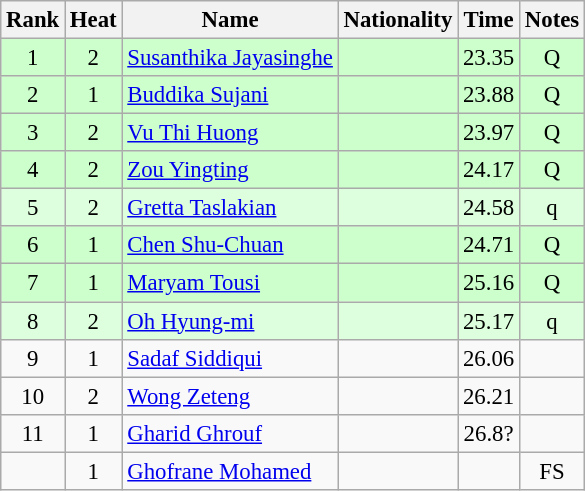<table class="wikitable sortable" style="text-align:center; font-size:95%">
<tr>
<th>Rank</th>
<th>Heat</th>
<th>Name</th>
<th>Nationality</th>
<th>Time</th>
<th>Notes</th>
</tr>
<tr bgcolor=ccffcc>
<td>1</td>
<td>2</td>
<td align=left><a href='#'>Susanthika Jayasinghe</a></td>
<td align=left></td>
<td>23.35</td>
<td>Q</td>
</tr>
<tr bgcolor=ccffcc>
<td>2</td>
<td>1</td>
<td align=left><a href='#'>Buddika Sujani</a></td>
<td align=left></td>
<td>23.88</td>
<td>Q</td>
</tr>
<tr bgcolor=ccffcc>
<td>3</td>
<td>2</td>
<td align=left><a href='#'>Vu Thi Huong</a></td>
<td align=left></td>
<td>23.97</td>
<td>Q</td>
</tr>
<tr bgcolor=ccffcc>
<td>4</td>
<td>2</td>
<td align=left><a href='#'>Zou Yingting</a></td>
<td align=left></td>
<td>24.17</td>
<td>Q</td>
</tr>
<tr bgcolor=ddffdd>
<td>5</td>
<td>2</td>
<td align=left><a href='#'>Gretta Taslakian</a></td>
<td align=left></td>
<td>24.58</td>
<td>q</td>
</tr>
<tr bgcolor=ccffcc>
<td>6</td>
<td>1</td>
<td align=left><a href='#'>Chen Shu-Chuan</a></td>
<td align=left></td>
<td>24.71</td>
<td>Q</td>
</tr>
<tr bgcolor=ccffcc>
<td>7</td>
<td>1</td>
<td align=left><a href='#'>Maryam Tousi</a></td>
<td align=left></td>
<td>25.16</td>
<td>Q</td>
</tr>
<tr bgcolor=ddffdd>
<td>8</td>
<td>2</td>
<td align=left><a href='#'>Oh Hyung-mi</a></td>
<td align=left></td>
<td>25.17</td>
<td>q</td>
</tr>
<tr>
<td>9</td>
<td>1</td>
<td align=left><a href='#'>Sadaf Siddiqui</a></td>
<td align=left></td>
<td>26.06</td>
<td></td>
</tr>
<tr>
<td>10</td>
<td>2</td>
<td align=left><a href='#'>Wong Zeteng</a></td>
<td align=left></td>
<td>26.21</td>
<td></td>
</tr>
<tr>
<td>11</td>
<td>1</td>
<td align=left><a href='#'>Gharid Ghrouf</a></td>
<td align=left></td>
<td>26.8?</td>
<td></td>
</tr>
<tr>
<td></td>
<td>1</td>
<td align=left><a href='#'>Ghofrane Mohamed</a></td>
<td align=left></td>
<td></td>
<td>FS</td>
</tr>
</table>
